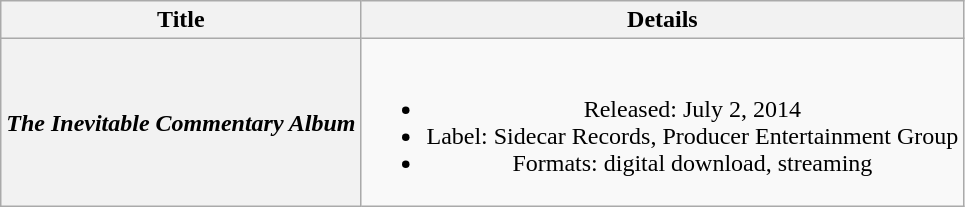<table class="wikitable plainrowheaders" style="text-align:center;">
<tr>
<th>Title</th>
<th>Details</th>
</tr>
<tr>
<th scope="row"><em>The Inevitable Commentary Album</em></th>
<td><br><ul><li>Released: July 2, 2014</li><li>Label: Sidecar Records, Producer Entertainment Group</li><li>Formats: digital download, streaming</li></ul></td>
</tr>
</table>
